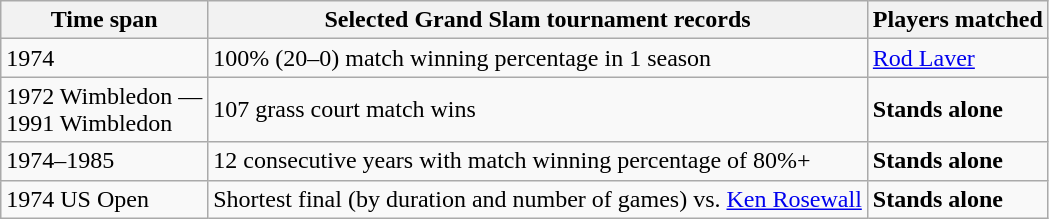<table class="wikitable collapsible collapsed">
<tr>
<th>Time span</th>
<th>Selected Grand Slam tournament records</th>
<th>Players matched</th>
</tr>
<tr>
<td>1974</td>
<td>100% (20–0) match winning percentage in 1 season</td>
<td><a href='#'>Rod Laver</a></td>
</tr>
<tr>
<td>1972 Wimbledon —<br>1991 Wimbledon</td>
<td>107 grass court match wins</td>
<td><strong>Stands alone</strong></td>
</tr>
<tr>
<td>1974–1985</td>
<td>12 consecutive years with match winning percentage of 80%+</td>
<td><strong>Stands alone</strong></td>
</tr>
<tr>
<td>1974 US Open</td>
<td>Shortest final (by duration and number of games) vs. <a href='#'>Ken Rosewall</a></td>
<td><strong>Stands alone</strong></td>
</tr>
</table>
